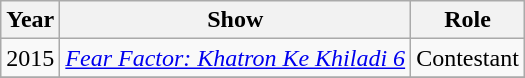<table class = "wikitable sortable">
<tr>
<th>Year</th>
<th>Show</th>
<th>Role</th>
</tr>
<tr>
<td>2015</td>
<td><em><a href='#'>Fear Factor: Khatron Ke Khiladi 6</a></em></td>
<td>Contestant</td>
</tr>
<tr>
</tr>
</table>
